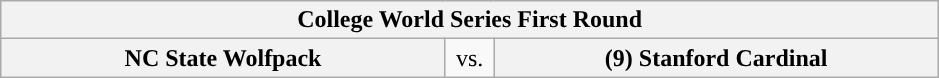<table class="wikitable">
<tr>
<th style="width: 604px;" colspan=3>College World Series First Round</th>
</tr>
<tr>
<th style="width: 289px; ">NC State Wolfpack</th>
<td style="width: 25px; text-align:center">vs.</td>
<th style="width: 289px; ">(9) Stanford Cardinal</th>
</tr>
</table>
